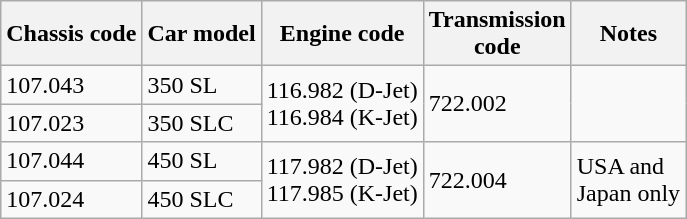<table class="wikitable collapsible collapsed">
<tr>
<th>Chassis code</th>
<th>Car model</th>
<th>Engine code</th>
<th>Transmission<br>code</th>
<th>Notes</th>
</tr>
<tr>
<td>107.043</td>
<td>350 SL</td>
<td rowspan="2">116.982 (D-Jet)<br>116.984 (K-Jet)</td>
<td rowspan="2">722.002</td>
</tr>
<tr>
<td>107.023</td>
<td>350 SLC</td>
</tr>
<tr>
<td>107.044</td>
<td>450 SL</td>
<td rowspan="2">117.982 (D-Jet)<br>117.985 (K-Jet)</td>
<td rowspan="2">722.004</td>
<td rowspan="2">USA and<br>Japan only</td>
</tr>
<tr>
<td>107.024</td>
<td>450 SLC</td>
</tr>
</table>
